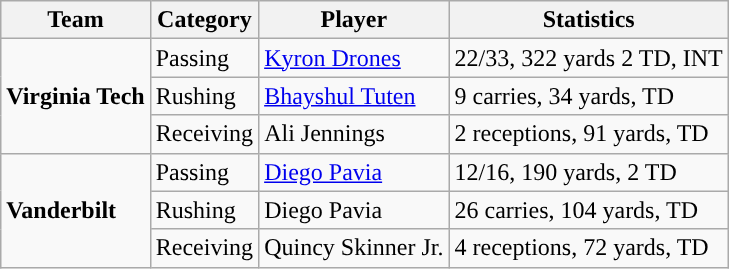<table class="wikitable" style="float: right;">
<tr>
<th>Team</th>
<th>Category</th>
<th>Player</th>
<th>Statistics</th>
</tr>
<tr>
<td rowspan=3><strong>Virginia Tech</strong></td>
<td>Passing</td>
<td><a href='#'>Kyron Drones</a></td>
<td>22/33, 322 yards 2 TD, INT</td>
</tr>
<tr>
<td>Rushing</td>
<td><a href='#'>Bhayshul Tuten</a></td>
<td>9 carries, 34 yards, TD</td>
</tr>
<tr>
<td>Receiving</td>
<td>Ali Jennings</td>
<td>2 receptions, 91 yards, TD</td>
</tr>
<tr>
<td rowspan=3><strong>Vanderbilt</strong></td>
<td>Passing</td>
<td><a href='#'>Diego Pavia</a></td>
<td>12/16, 190 yards, 2 TD</td>
</tr>
<tr>
<td>Rushing</td>
<td>Diego Pavia</td>
<td>26 carries, 104 yards, TD</td>
</tr>
<tr>
<td>Receiving</td>
<td>Quincy Skinner Jr.</td>
<td>4 receptions, 72 yards, TD</td>
</tr>
</table>
